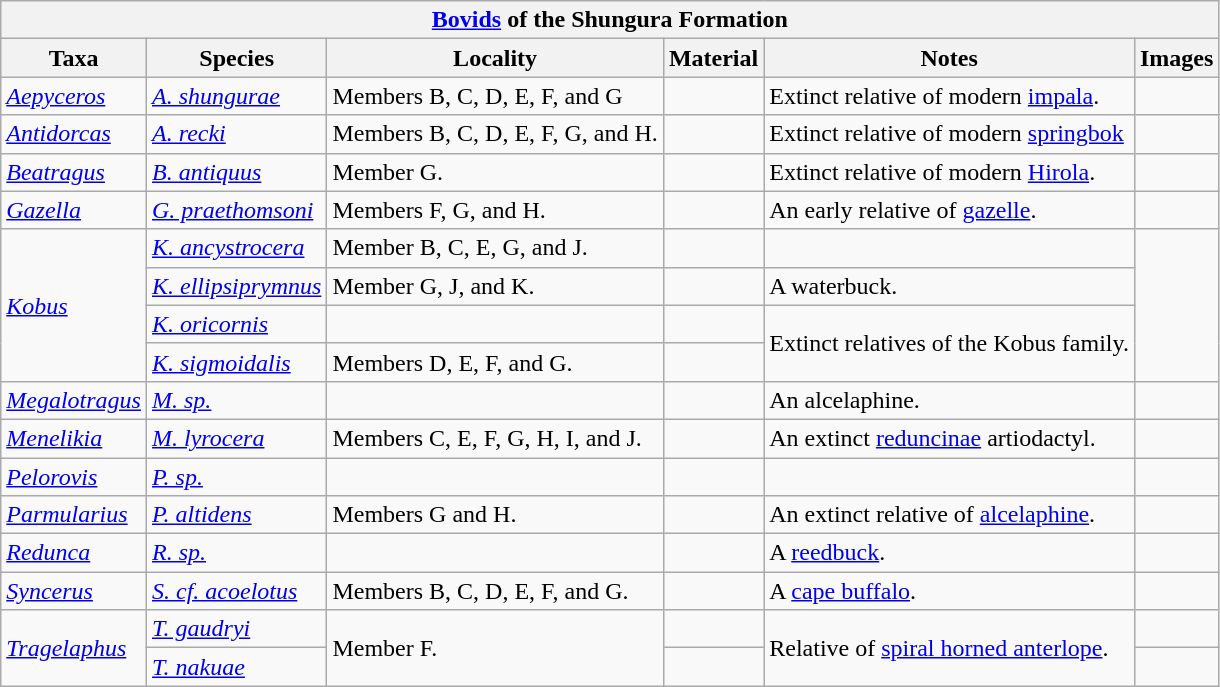<table class="wikitable" align="center">
<tr>
<th colspan="7" align="center"><strong><a href='#'>Bovids</a></strong> of the Shungura Formation</th>
</tr>
<tr>
<th>Taxa</th>
<th>Species</th>
<th>Locality</th>
<th>Material</th>
<th>Notes</th>
<th>Images</th>
</tr>
<tr>
<td><em><a href='#'>Aepyceros</a></em></td>
<td><em><a href='#'>A. shungurae</a></em></td>
<td>Members B, C, D, E, F, and G</td>
<td></td>
<td>Extinct relative of modern <a href='#'>impala</a>.</td>
<td></td>
</tr>
<tr>
<td><em><a href='#'>Antidorcas</a></em></td>
<td><em><a href='#'>A. recki</a></em></td>
<td>Members B, C, D, E, F, G, and H.</td>
<td></td>
<td>Extinct relative of modern <a href='#'>springbok</a></td>
<td></td>
</tr>
<tr>
<td><em><a href='#'>Beatragus</a></em></td>
<td><em><a href='#'>B. antiquus</a></em></td>
<td>Member G.</td>
<td></td>
<td>Extinct relative of modern <a href='#'>Hirola</a>.</td>
<td></td>
</tr>
<tr>
<td><em><a href='#'>Gazella</a></em></td>
<td><em><a href='#'>G. praethomsoni</a></em></td>
<td>Members F, G, and H.</td>
<td></td>
<td>An early relative of <a href='#'>gazelle</a>.</td>
<td></td>
</tr>
<tr>
<td rowspan = "4"><em><a href='#'>Kobus</a></em></td>
<td><em><a href='#'>K. ancystrocera</a></em></td>
<td>Member B, C, E, G, and J.</td>
<td></td>
<td></td>
<td rowspan = "4"></td>
</tr>
<tr>
<td><em><a href='#'>K. ellipsiprymnus</a></em></td>
<td>Member G, J, and K.</td>
<td></td>
<td>A waterbuck.</td>
</tr>
<tr>
<td><em><a href='#'>K. oricornis</a></em></td>
<td></td>
<td></td>
<td rowspan = "2">Extinct relatives of the Kobus family.</td>
</tr>
<tr>
<td><em><a href='#'>K. sigmoidalis</a></em></td>
<td>Members D, E, F, and G.</td>
<td></td>
</tr>
<tr>
<td><em><a href='#'>Megalotragus</a></em></td>
<td><em><a href='#'>M. sp.</a></em></td>
<td></td>
<td></td>
<td>An alcelaphine.</td>
<td></td>
</tr>
<tr>
<td><em><a href='#'>Menelikia</a></em></td>
<td><em><a href='#'>M. lyrocera</a></em></td>
<td>Members C, E, F, G, H, I, and J.</td>
<td></td>
<td>An extinct <a href='#'>reduncinae</a> artiodactyl.</td>
<td></td>
</tr>
<tr>
<td><em><a href='#'>Pelorovis</a></em></td>
<td><em><a href='#'>P. sp.</a></em></td>
<td></td>
<td></td>
<td></td>
<td></td>
</tr>
<tr>
<td><em><a href='#'>Parmularius</a></em></td>
<td><em><a href='#'>P. altidens</a></em></td>
<td>Members G and H.</td>
<td></td>
<td>An extinct relative of <a href='#'>alcelaphine</a>.</td>
<td></td>
</tr>
<tr>
<td><em><a href='#'>Redunca</a></em></td>
<td><em><a href='#'>R. sp.</a></em></td>
<td></td>
<td></td>
<td>A <a href='#'>reedbuck</a>.</td>
<td></td>
</tr>
<tr>
<td><em><a href='#'>Syncerus</a></em></td>
<td><em><a href='#'>S. cf. acoelotus</a></em></td>
<td>Members B, C, D, E, F, and G.</td>
<td></td>
<td>A <a href='#'>cape buffalo</a>.</td>
<td></td>
</tr>
<tr>
<td rowspan = "2"><em><a href='#'>Tragelaphus</a></em></td>
<td><em><a href='#'>T. gaudryi</a></em></td>
<td rowspan = 2>Member F.</td>
<td></td>
<td rowspan = "2">Relative of <a href='#'>spiral horned anterlope</a>.</td>
<td></td>
</tr>
<tr>
<td><em><a href='#'>T. nakuae</a></em></td>
<td></td>
<td></td>
</tr>
</table>
